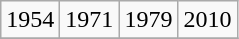<table class="wikitable">
<tr>
<td>1954</td>
<td>1971</td>
<td>1979</td>
<td>2010</td>
</tr>
<tr>
</tr>
</table>
